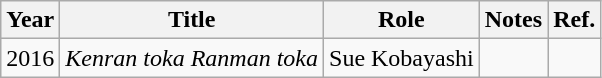<table class="wikitable">
<tr>
<th>Year</th>
<th>Title</th>
<th>Role</th>
<th>Notes</th>
<th>Ref.</th>
</tr>
<tr>
<td>2016</td>
<td><em>Kenran toka Ranman toka</em></td>
<td>Sue Kobayashi</td>
<td></td>
<td></td>
</tr>
</table>
